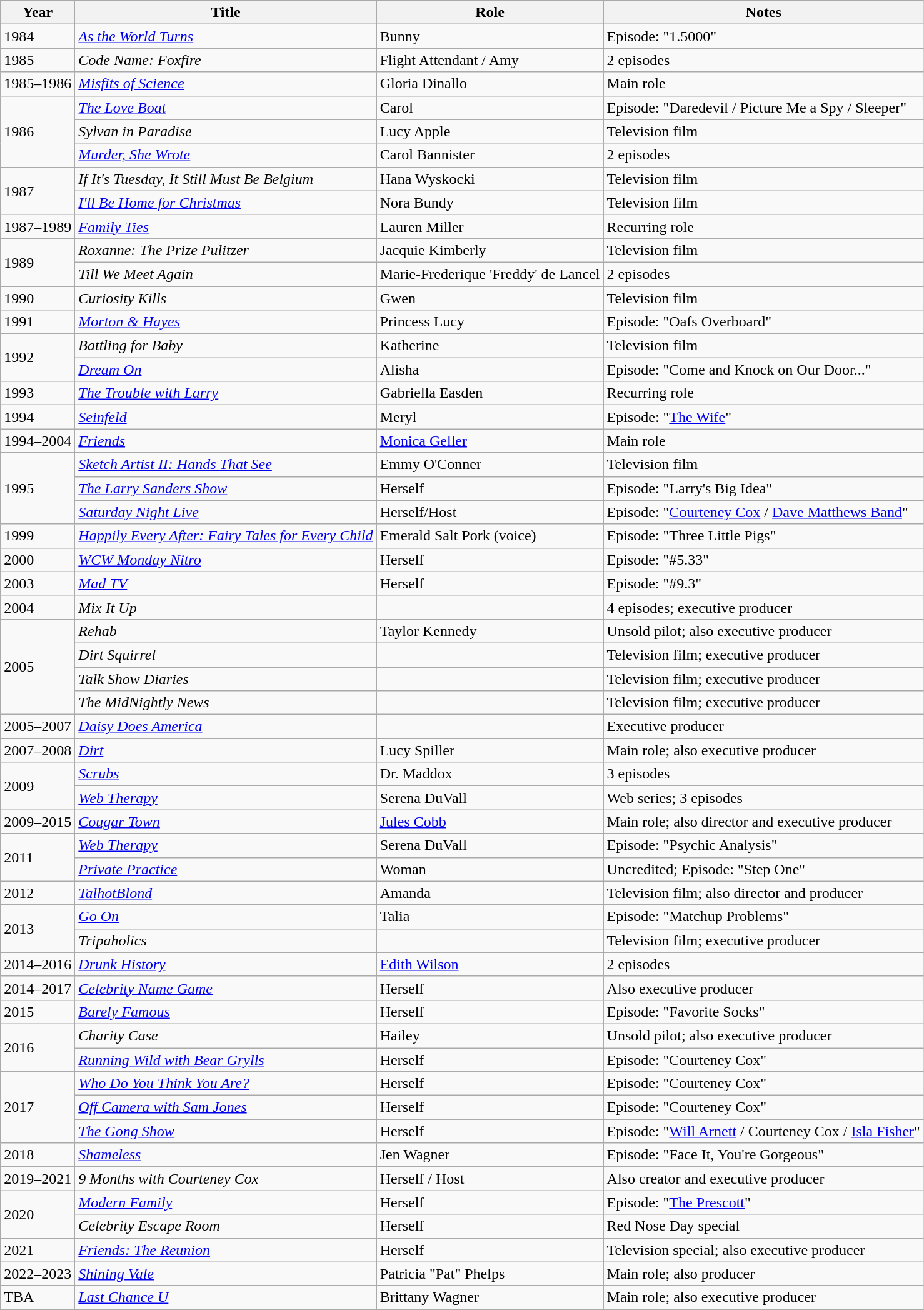<table class="wikitable sortable">
<tr>
<th>Year</th>
<th>Title</th>
<th>Role</th>
<th>Notes</th>
</tr>
<tr>
<td>1984</td>
<td><em><a href='#'>As the World Turns</a></em></td>
<td>Bunny</td>
<td>Episode: "1.5000"</td>
</tr>
<tr>
<td>1985</td>
<td><em>Code Name: Foxfire</em></td>
<td>Flight Attendant / Amy</td>
<td>2 episodes</td>
</tr>
<tr>
<td>1985–1986</td>
<td><em><a href='#'>Misfits of Science</a></em></td>
<td>Gloria Dinallo</td>
<td>Main role</td>
</tr>
<tr>
<td rowspan="3">1986</td>
<td data-sort-value="Love Boat, The"><em><a href='#'>The Love Boat</a></em></td>
<td>Carol</td>
<td>Episode: "Daredevil / Picture Me a Spy / Sleeper"</td>
</tr>
<tr>
<td><em>Sylvan in Paradise</em></td>
<td>Lucy Apple</td>
<td>Television film</td>
</tr>
<tr>
<td><em><a href='#'>Murder, She Wrote</a></em></td>
<td>Carol Bannister</td>
<td>2 episodes</td>
</tr>
<tr>
<td rowspan="2">1987</td>
<td><em>If It's Tuesday, It Still Must Be Belgium</em></td>
<td>Hana Wyskocki</td>
<td>Television film</td>
</tr>
<tr>
<td><em><a href='#'>I'll Be Home for Christmas</a></em></td>
<td>Nora Bundy</td>
<td>Television film</td>
</tr>
<tr>
<td>1987–1989</td>
<td><em><a href='#'>Family Ties</a></em></td>
<td>Lauren Miller</td>
<td>Recurring role</td>
</tr>
<tr>
<td rowspan="2">1989</td>
<td><em>Roxanne: The Prize Pulitzer</em></td>
<td>Jacquie Kimberly</td>
<td>Television film</td>
</tr>
<tr>
<td><em>Till We Meet Again</em></td>
<td>Marie-Frederique 'Freddy' de Lancel</td>
<td>2 episodes</td>
</tr>
<tr>
<td>1990</td>
<td><em>Curiosity Kills</em></td>
<td>Gwen</td>
<td>Television film</td>
</tr>
<tr>
<td>1991</td>
<td><em><a href='#'>Morton & Hayes</a></em></td>
<td>Princess Lucy</td>
<td>Episode: "Oafs Overboard"</td>
</tr>
<tr>
<td rowspan="2">1992</td>
<td><em>Battling for Baby</em></td>
<td>Katherine</td>
<td>Television film</td>
</tr>
<tr>
<td><em><a href='#'>Dream On</a></em></td>
<td>Alisha</td>
<td>Episode: "Come and Knock on Our Door..."</td>
</tr>
<tr>
<td>1993</td>
<td data-sort-value="Trouble with Larry, The"><em><a href='#'>The Trouble with Larry</a></em></td>
<td>Gabriella Easden</td>
<td>Recurring role</td>
</tr>
<tr>
<td>1994</td>
<td><em><a href='#'>Seinfeld</a></em></td>
<td>Meryl</td>
<td>Episode: "<a href='#'>The Wife</a>"</td>
</tr>
<tr>
<td>1994–2004</td>
<td><em><a href='#'>Friends</a></em></td>
<td><a href='#'>Monica Geller</a></td>
<td>Main role</td>
</tr>
<tr>
<td rowspan="3">1995</td>
<td><em><a href='#'>Sketch Artist II: Hands That See</a></em></td>
<td>Emmy O'Conner</td>
<td>Television film</td>
</tr>
<tr>
<td data-sort-value="Larry Sanders Show, The"><em><a href='#'>The Larry Sanders Show</a></em></td>
<td>Herself</td>
<td>Episode: "Larry's Big Idea"</td>
</tr>
<tr>
<td><em><a href='#'>Saturday Night Live</a></em></td>
<td>Herself/Host</td>
<td>Episode: "<a href='#'>Courteney Cox</a> / <a href='#'>Dave Matthews Band</a>"</td>
</tr>
<tr>
<td>1999</td>
<td><em><a href='#'>Happily Every After: Fairy Tales for Every Child</a></em></td>
<td>Emerald Salt Pork (voice)</td>
<td>Episode: "Three Little Pigs"</td>
</tr>
<tr>
<td>2000</td>
<td><em><a href='#'>WCW Monday Nitro</a></em></td>
<td>Herself</td>
<td>Episode: "#5.33"</td>
</tr>
<tr>
<td>2003</td>
<td><em><a href='#'>Mad TV</a></em></td>
<td>Herself</td>
<td>Episode: "#9.3"</td>
</tr>
<tr>
<td>2004</td>
<td><em>Mix It Up</em></td>
<td></td>
<td>4 episodes; executive producer</td>
</tr>
<tr>
<td rowspan="4">2005</td>
<td><em>Rehab</em></td>
<td>Taylor Kennedy</td>
<td>Unsold pilot; also executive producer</td>
</tr>
<tr>
<td><em>Dirt Squirrel</em></td>
<td></td>
<td>Television film; executive producer</td>
</tr>
<tr>
<td><em>Talk Show Diaries</em></td>
<td></td>
<td>Television film; executive producer</td>
</tr>
<tr>
<td data-sort-value="MidNightly News, The"><em>The MidNightly News</em></td>
<td></td>
<td>Television film; executive producer</td>
</tr>
<tr>
<td>2005–2007</td>
<td><em><a href='#'>Daisy Does America</a></em></td>
<td></td>
<td>Executive producer</td>
</tr>
<tr>
<td>2007–2008</td>
<td><em><a href='#'>Dirt</a></em></td>
<td>Lucy Spiller</td>
<td>Main role; also executive producer</td>
</tr>
<tr>
<td rowspan="2">2009</td>
<td><em><a href='#'>Scrubs</a></em></td>
<td>Dr. Maddox</td>
<td>3 episodes</td>
</tr>
<tr>
<td><em><a href='#'>Web Therapy</a></em></td>
<td>Serena DuVall</td>
<td>Web series; 3 episodes</td>
</tr>
<tr>
<td>2009–2015</td>
<td><em><a href='#'>Cougar Town</a></em></td>
<td><a href='#'>Jules Cobb</a></td>
<td>Main role; also director and executive producer</td>
</tr>
<tr>
<td rowspan="2">2011</td>
<td><em><a href='#'>Web Therapy</a></em></td>
<td>Serena DuVall</td>
<td>Episode: "Psychic Analysis"</td>
</tr>
<tr>
<td><em><a href='#'>Private Practice</a></em></td>
<td>Woman</td>
<td>Uncredited; Episode: "Step One"</td>
</tr>
<tr>
<td>2012</td>
<td><em><a href='#'>TalhotBlond</a></em></td>
<td>Amanda</td>
<td>Television film; also director and producer</td>
</tr>
<tr>
<td rowspan="2">2013</td>
<td><em><a href='#'>Go On</a></em></td>
<td>Talia</td>
<td>Episode: "Matchup Problems"</td>
</tr>
<tr>
<td><em>Tripaholics</em></td>
<td></td>
<td>Television film; executive producer</td>
</tr>
<tr>
<td>2014–2016</td>
<td><em><a href='#'>Drunk History</a></em></td>
<td><a href='#'>Edith Wilson</a></td>
<td>2 episodes</td>
</tr>
<tr>
<td>2014–2017</td>
<td><em><a href='#'>Celebrity Name Game</a></em></td>
<td>Herself</td>
<td>Also executive producer</td>
</tr>
<tr>
<td>2015</td>
<td><em><a href='#'>Barely Famous</a></em></td>
<td>Herself</td>
<td>Episode: "Favorite Socks"</td>
</tr>
<tr>
<td rowspan="2">2016</td>
<td><em>Charity Case</em></td>
<td>Hailey</td>
<td>Unsold pilot; also executive producer</td>
</tr>
<tr>
<td><em><a href='#'>Running Wild with Bear Grylls</a></em></td>
<td>Herself</td>
<td>Episode: "Courteney Cox"</td>
</tr>
<tr>
<td rowspan="3">2017</td>
<td><em><a href='#'>Who Do You Think You Are?</a></em></td>
<td>Herself</td>
<td>Episode: "Courteney Cox"</td>
</tr>
<tr>
<td><em><a href='#'>Off Camera with Sam Jones</a></em></td>
<td>Herself</td>
<td>Episode: "Courteney Cox"</td>
</tr>
<tr>
<td data-sort-value="Gong Show, The"><em><a href='#'>The Gong Show</a></em></td>
<td>Herself</td>
<td>Episode: "<a href='#'>Will Arnett</a> / Courteney Cox / <a href='#'>Isla Fisher</a>"</td>
</tr>
<tr>
<td>2018</td>
<td><em><a href='#'>Shameless</a></em></td>
<td>Jen Wagner</td>
<td>Episode: "Face It, You're Gorgeous"</td>
</tr>
<tr>
<td>2019–2021</td>
<td><em>9 Months with Courteney Cox</em></td>
<td>Herself / Host</td>
<td>Also creator and executive producer</td>
</tr>
<tr>
<td rowspan="2">2020</td>
<td><em><a href='#'>Modern Family</a></em></td>
<td>Herself</td>
<td>Episode: "<a href='#'>The Prescott</a>"</td>
</tr>
<tr>
<td><em>Celebrity Escape Room</em></td>
<td>Herself</td>
<td>Red Nose Day special</td>
</tr>
<tr>
<td>2021</td>
<td><em><a href='#'>Friends: The Reunion</a></em></td>
<td>Herself</td>
<td>Television special; also executive producer</td>
</tr>
<tr>
<td>2022–2023</td>
<td><em><a href='#'>Shining Vale</a></em></td>
<td>Patricia "Pat" Phelps</td>
<td>Main role; also producer</td>
</tr>
<tr>
<td>TBA</td>
<td><em><a href='#'>Last Chance U</a></em></td>
<td>Brittany Wagner</td>
<td>Main role; also executive producer</td>
</tr>
</table>
